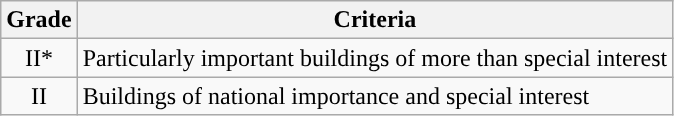<table class="wikitable">
<tr>
<th>Grade</th>
<th>Criteria</th>
</tr>
<tr>
<td align="center" >II*</td>
<td>Particularly important buildings of more than special interest</td>
</tr>
<tr>
<td align="center" >II</td>
<td>Buildings of national importance and special interest</td>
</tr>
</table>
